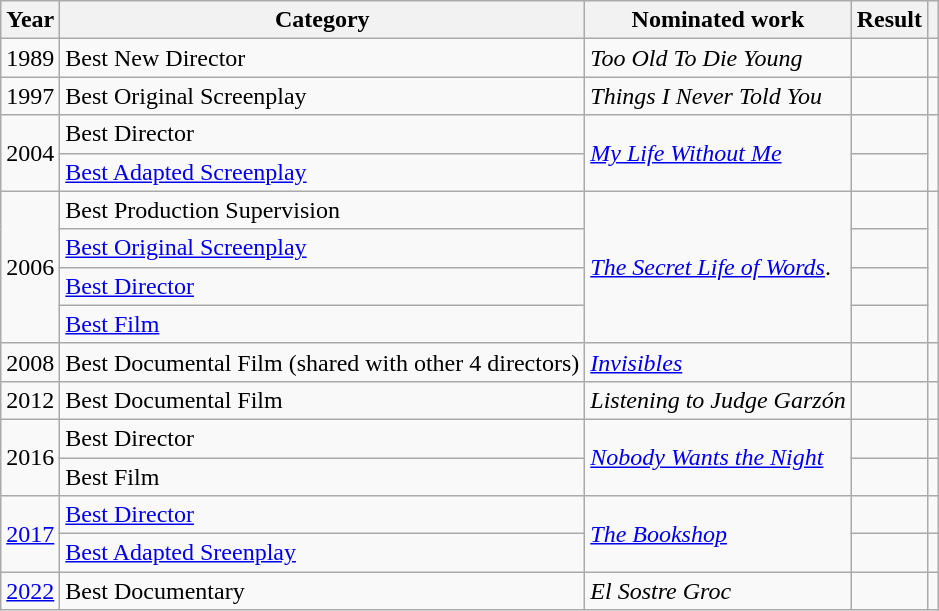<table class="wikitable">
<tr>
<th>Year</th>
<th>Category</th>
<th>Nominated work</th>
<th>Result</th>
<th></th>
</tr>
<tr>
<td>1989</td>
<td>Best New Director</td>
<td><em>Too Old To Die Young</em></td>
<td></td>
</tr>
<tr>
<td>1997</td>
<td>Best Original Screenplay</td>
<td><em>Things I Never Told You</em></td>
<td></td>
<td></td>
</tr>
<tr>
<td rowspan="2">2004</td>
<td>Best Director</td>
<td rowspan="2"><em><a href='#'>My Life Without Me</a></em></td>
<td></td>
<td rowspan="2"></td>
</tr>
<tr>
<td><a href='#'>Best Adapted Screenplay</a></td>
<td></td>
</tr>
<tr>
<td rowspan="4">2006</td>
<td>Best Production Supervision</td>
<td rowspan="4"><em><a href='#'>The Secret Life of Words</a></em>.</td>
<td></td>
<td rowspan="4"></td>
</tr>
<tr>
<td><a href='#'>Best Original Screenplay</a></td>
<td></td>
</tr>
<tr>
<td><a href='#'>Best Director</a></td>
<td></td>
</tr>
<tr>
<td><a href='#'>Best Film</a></td>
<td></td>
</tr>
<tr>
<td>2008</td>
<td>Best Documental Film (shared with other 4 directors)</td>
<td><em><a href='#'>Invisibles</a></em></td>
<td></td>
<td></td>
</tr>
<tr>
<td>2012</td>
<td>Best Documental Film</td>
<td><em>Listening to Judge Garzón</em></td>
<td></td>
<td></td>
</tr>
<tr>
<td rowspan="2">2016</td>
<td>Best Director</td>
<td rowspan="2"><em><a href='#'>Nobody Wants the Night</a></em></td>
<td></td>
<td></td>
</tr>
<tr>
<td>Best Film</td>
<td></td>
<td></td>
</tr>
<tr>
<td rowspan="2"><a href='#'>2017</a></td>
<td><a href='#'>Best Director</a></td>
<td rowspan="2"><em><a href='#'>The Bookshop</a></em></td>
<td></td>
<td></td>
</tr>
<tr>
<td><a href='#'>Best Adapted Sreenplay</a></td>
<td></td>
<td></td>
</tr>
<tr>
<td><a href='#'>2022</a></td>
<td>Best Documentary</td>
<td><em>El Sostre Groc</em></td>
<td></td>
<td></td>
</tr>
</table>
